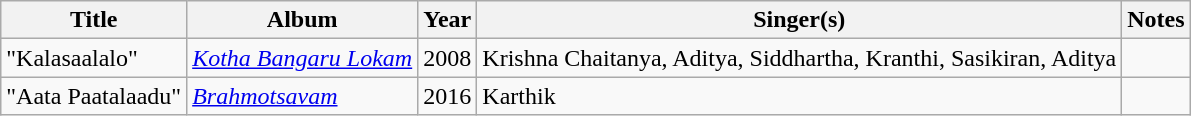<table class="wikitable sortable">
<tr>
<th>Title</th>
<th>Album</th>
<th>Year</th>
<th>Singer(s)</th>
<th>Notes</th>
</tr>
<tr>
<td>"Kalasaalalo"</td>
<td><em><a href='#'>Kotha Bangaru Lokam</a></em></td>
<td>2008</td>
<td>Krishna Chaitanya, Aditya, Siddhartha, Kranthi, Sasikiran, Aditya</td>
<td></td>
</tr>
<tr>
<td>"Aata Paatalaadu"</td>
<td><em><a href='#'>Brahmotsavam</a></em></td>
<td>2016</td>
<td>Karthik</td>
<td></td>
</tr>
</table>
